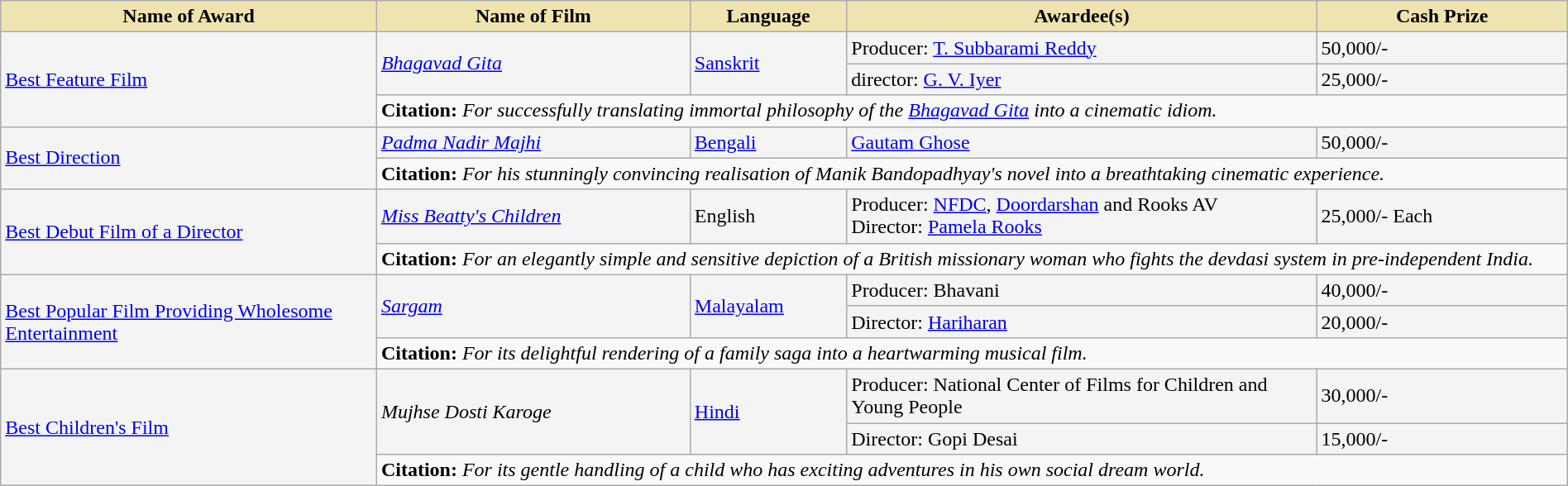<table class="wikitable" style="width:100%;">
<tr>
<th style="background-color:#EFE4B0;width:24%;">Name of Award</th>
<th style="background-color:#EFE4B0;width:20%;">Name of Film</th>
<th style="background-color:#EFE4B0;width:10%;">Language</th>
<th style="background-color:#EFE4B0;width:30%;">Awardee(s)</th>
<th style="background-color:#EFE4B0;width:16%;">Cash Prize</th>
</tr>
<tr style="background-color:#F4F4F4">
<td rowspan="3"><a href='#'>Best Feature Film</a></td>
<td rowspan="2"><em><a href='#'>Bhagavad Gita</a></em></td>
<td rowspan="2"><a href='#'>Sanskrit</a></td>
<td>Producer: <a href='#'>T. Subbarami Reddy</a></td>
<td> 50,000/-</td>
</tr>
<tr style="background-color:#F4F4F4">
<td>director: <a href='#'>G. V. Iyer</a></td>
<td> 25,000/-</td>
</tr>
<tr style="background-color:#F9F9F9">
<td colspan="4"><strong>Citation:</strong> <em>For successfully translating immortal philosophy of the <a href='#'>Bhagavad Gita</a> into a cinematic idiom.</em></td>
</tr>
<tr style="background-color:#F4F4F4">
<td rowspan="2"><a href='#'>Best Direction</a></td>
<td><em><a href='#'>Padma Nadir Majhi</a></em></td>
<td><a href='#'>Bengali</a></td>
<td><a href='#'>Gautam Ghose</a></td>
<td> 50,000/-</td>
</tr>
<tr style="background-color:#F9F9F9">
<td colspan="4"><strong>Citation:</strong> <em>For his stunningly convincing realisation of Manik Bandopadhyay's novel into a breathtaking cinematic experience.</em></td>
</tr>
<tr style="background-color:#F4F4F4">
<td rowspan="2"><a href='#'>Best Debut Film of a Director</a></td>
<td><em><a href='#'>Miss Beatty's Children</a></em></td>
<td>English</td>
<td>Producer: <a href='#'>NFDC</a>, <a href='#'>Doordarshan</a> and Rooks AV<br>Director: <a href='#'>Pamela Rooks</a></td>
<td> 25,000/- Each</td>
</tr>
<tr style="background-color:#F9F9F9">
<td colspan="4"><strong>Citation:</strong> <em>For an elegantly simple and sensitive depiction of a British missionary woman who fights the devdasi system in pre-independent India.</em></td>
</tr>
<tr style="background-color:#F4F4F4">
<td rowspan="3"><a href='#'>Best Popular Film Providing Wholesome Entertainment</a></td>
<td rowspan="2"><em><a href='#'>Sargam</a></em></td>
<td rowspan="2"><a href='#'>Malayalam</a></td>
<td>Producer: Bhavani</td>
<td> 40,000/-</td>
</tr>
<tr style="background-color:#F4F4F4">
<td>Director: <a href='#'>Hariharan</a></td>
<td> 20,000/-</td>
</tr>
<tr style="background-color:#F9F9F9">
<td colspan="4"><strong>Citation:</strong> <em>For its delightful rendering of a family saga into a heartwarming musical film.</em></td>
</tr>
<tr style="background-color:#F4F4F4">
<td rowspan="3"><a href='#'>Best Children's Film</a></td>
<td rowspan="2"><em>Mujhse Dosti Karoge</em></td>
<td rowspan="2"><a href='#'>Hindi</a></td>
<td>Producer: National Center of Films for Children and Young People</td>
<td> 30,000/-</td>
</tr>
<tr style="background-color:#F4F4F4">
<td>Director: Gopi Desai</td>
<td> 15,000/-</td>
</tr>
<tr style="background-color:#F9F9F9">
<td colspan="4"><strong>Citation:</strong> <em>For its gentle handling of a child who has exciting adventures in his own social dream world.</em></td>
</tr>
</table>
